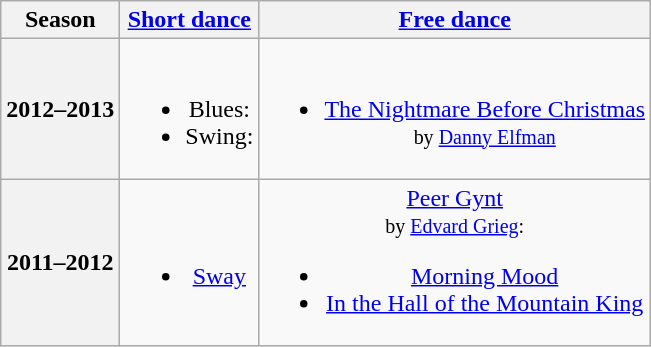<table class="wikitable" style="text-align:center">
<tr>
<th>Season</th>
<th><a href='#'>Short dance</a></th>
<th><a href='#'>Free dance</a></th>
</tr>
<tr>
<th>2012–2013 <br></th>
<td><br><ul><li>Blues:</li><li>Swing:</li></ul></td>
<td><br><ul><li><a href='#'>The Nightmare Before Christmas</a> <br><small> by <a href='#'>Danny Elfman</a> </small></li></ul></td>
</tr>
<tr>
<th>2011–2012 <br></th>
<td><br><ul><li><a href='#'>Sway</a></li></ul></td>
<td><a href='#'>Peer Gynt</a> <br><small> by <a href='#'>Edvard Grieg</a>: </small><br><ul><li><a href='#'>Morning Mood</a></li><li><a href='#'>In the Hall of the Mountain King</a></li></ul></td>
</tr>
</table>
